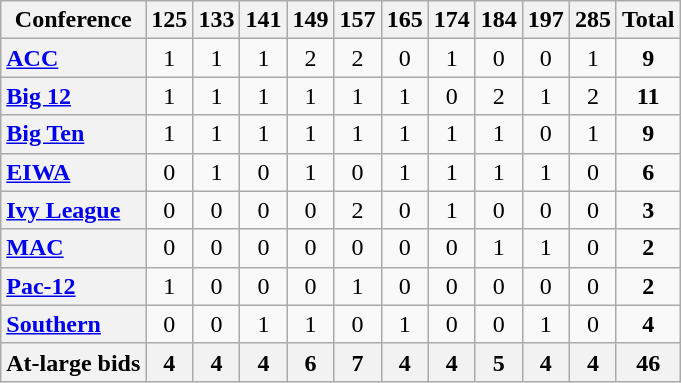<table class="wikitable sortable plainrowheaders" style="text-align:center;">
<tr>
<th scope="col">Conference</th>
<th scope="col">125</th>
<th scope="col">133</th>
<th scope="col">141</th>
<th scope="col">149</th>
<th scope="col">157</th>
<th scope="col">165</th>
<th scope="col">174</th>
<th scope="col">184</th>
<th scope="col">197</th>
<th scope="col">285</th>
<th scope="col">Total</th>
</tr>
<tr>
<th scope="row" style="text-align:left"><a href='#'>ACC</a></th>
<td>1</td>
<td>1</td>
<td>1</td>
<td>2</td>
<td>2</td>
<td>0</td>
<td>1</td>
<td>0</td>
<td>0</td>
<td>1</td>
<td><strong>9</strong></td>
</tr>
<tr>
<th scope="row" style="text-align:left"><a href='#'>Big 12</a></th>
<td>1</td>
<td>1</td>
<td>1</td>
<td>1</td>
<td>1</td>
<td>1</td>
<td>0</td>
<td>2</td>
<td>1</td>
<td>2</td>
<td><strong>11</strong></td>
</tr>
<tr>
<th scope="row" style="text-align:left"><a href='#'>Big Ten</a></th>
<td>1</td>
<td>1</td>
<td>1</td>
<td>1</td>
<td>1</td>
<td>1</td>
<td>1</td>
<td>1</td>
<td>0</td>
<td>1</td>
<td><strong>9</strong></td>
</tr>
<tr>
<th scope="row" style="text-align:left"><a href='#'>EIWA</a></th>
<td>0</td>
<td>1</td>
<td>0</td>
<td>1</td>
<td>0</td>
<td>1</td>
<td>1</td>
<td>1</td>
<td>1</td>
<td>0</td>
<td><strong>6</strong></td>
</tr>
<tr>
<th scope="row" style="text-align:left"><a href='#'>Ivy League</a></th>
<td>0</td>
<td>0</td>
<td>0</td>
<td>0</td>
<td>2</td>
<td>0</td>
<td>1</td>
<td>0</td>
<td>0</td>
<td>0</td>
<td><strong>3</strong></td>
</tr>
<tr>
<th scope="row" style="text-align:left"><a href='#'>MAC</a></th>
<td>0</td>
<td>0</td>
<td>0</td>
<td>0</td>
<td>0</td>
<td>0</td>
<td>0</td>
<td>1</td>
<td>1</td>
<td>0</td>
<td><strong>2</strong></td>
</tr>
<tr>
<th scope="row" style="text-align:left"><a href='#'>Pac-12</a></th>
<td>1</td>
<td>0</td>
<td>0</td>
<td>0</td>
<td>1</td>
<td>0</td>
<td>0</td>
<td>0</td>
<td>0</td>
<td>0</td>
<td><strong>2</strong></td>
</tr>
<tr>
<th scope="row" style="text-align:left"><a href='#'>Southern</a></th>
<td>0</td>
<td>0</td>
<td>1</td>
<td>1</td>
<td>0</td>
<td>1</td>
<td>0</td>
<td>0</td>
<td>1</td>
<td>0</td>
<td><strong>4</strong></td>
</tr>
<tr>
<th>At-large bids</th>
<th>4</th>
<th>4</th>
<th>4</th>
<th>6</th>
<th>7</th>
<th>4</th>
<th>4</th>
<th>5</th>
<th>4</th>
<th>4</th>
<th>46</th>
</tr>
</table>
